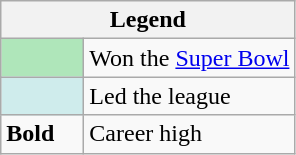<table class="wikitable mw-collapsible mw-collapsed">
<tr>
<th colspan="2">Legend</th>
</tr>
<tr>
<td style="background:#afe6ba; width:3em;"></td>
<td>Won the <a href='#'>Super Bowl</a></td>
</tr>
<tr>
<td style="background:#cfecec; width:3em;"></td>
<td>Led the league</td>
</tr>
<tr>
<td><strong>Bold</strong></td>
<td>Career high</td>
</tr>
</table>
